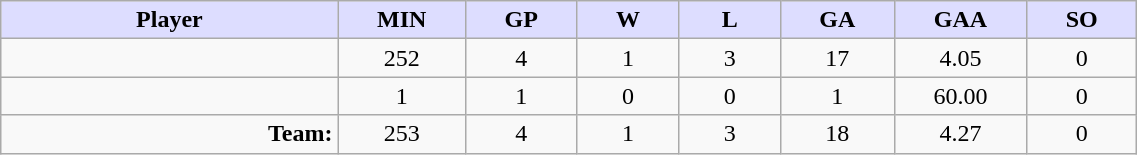<table style="width:60%;" class="wikitable sortable">
<tr>
<th style="background:#ddf; width:10%;">Player</th>
<th style="width:3%; background:#ddf;" title="Minutes played">MIN</th>
<th style="width:3%; background:#ddf;" title="Games played in">GP</th>
<th style="width:3%; background:#ddf;" title="Games played in">W</th>
<th style="width:3%; background:#ddf;" title="Games played in">L</th>
<th style="width:3%; background:#ddf;" title="Goals against">GA</th>
<th style="width:3%; background:#ddf;" title="Goals against average">GAA</th>
<th style="width:3%; background:#ddf;" title="Shut-outs">SO</th>
</tr>
<tr style="text-align:center;">
<td style="text-align:right;"></td>
<td>252</td>
<td>4</td>
<td>1</td>
<td>3</td>
<td>17</td>
<td>4.05</td>
<td>0</td>
</tr>
<tr style="text-align:center;">
<td style="text-align:right;"></td>
<td>1</td>
<td>1</td>
<td>0</td>
<td>0</td>
<td>1</td>
<td>60.00</td>
<td>0</td>
</tr>
<tr style="text-align:center;">
<td style="text-align:right;"><strong>Team:</strong></td>
<td>253</td>
<td>4</td>
<td>1</td>
<td>3</td>
<td>18</td>
<td>4.27</td>
<td>0</td>
</tr>
</table>
